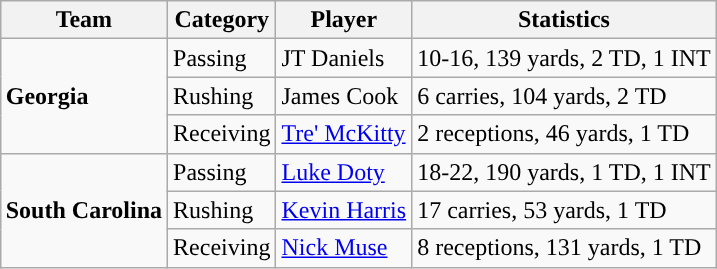<table class="wikitable" style="float: right;">
<tr>
<th>Team</th>
<th>Category</th>
<th>Player</th>
<th>Statistics</th>
</tr>
<tr>
<td rowspan=3><strong>Georgia</strong></td>
<td>Passing</td>
<td>JT Daniels</td>
<td>10-16, 139 yards, 2 TD, 1 INT</td>
</tr>
<tr>
<td>Rushing</td>
<td>James Cook</td>
<td>6 carries, 104 yards, 2 TD</td>
</tr>
<tr>
<td>Receiving</td>
<td><a href='#'>Tre' McKitty</a></td>
<td>2 receptions, 46 yards, 1 TD</td>
</tr>
<tr>
<td rowspan=3><strong>South Carolina</strong></td>
<td>Passing</td>
<td><a href='#'>Luke Doty</a></td>
<td>18-22, 190 yards, 1 TD, 1 INT</td>
</tr>
<tr>
<td>Rushing</td>
<td><a href='#'>Kevin Harris</a></td>
<td>17 carries, 53 yards, 1 TD</td>
</tr>
<tr>
<td>Receiving</td>
<td><a href='#'>Nick Muse</a></td>
<td>8 receptions, 131 yards, 1 TD</td>
</tr>
</table>
